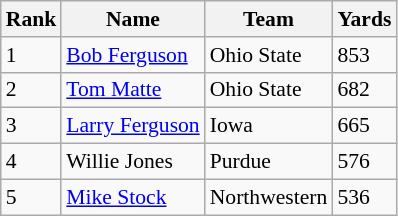<table class="wikitable" style="font-size: 90%">
<tr>
<th>Rank</th>
<th>Name</th>
<th>Team</th>
<th>Yards</th>
</tr>
<tr>
<td>1</td>
<td><a href='#'>Bob Ferguson</a></td>
<td>Ohio State</td>
<td>853</td>
</tr>
<tr>
<td>2</td>
<td><a href='#'>Tom Matte</a></td>
<td>Ohio State</td>
<td>682</td>
</tr>
<tr>
<td>3</td>
<td><a href='#'>Larry Ferguson</a></td>
<td>Iowa</td>
<td>665</td>
</tr>
<tr>
<td>4</td>
<td>Willie Jones</td>
<td>Purdue</td>
<td>576</td>
</tr>
<tr>
<td>5</td>
<td><a href='#'>Mike Stock</a></td>
<td>Northwestern</td>
<td>536</td>
</tr>
</table>
